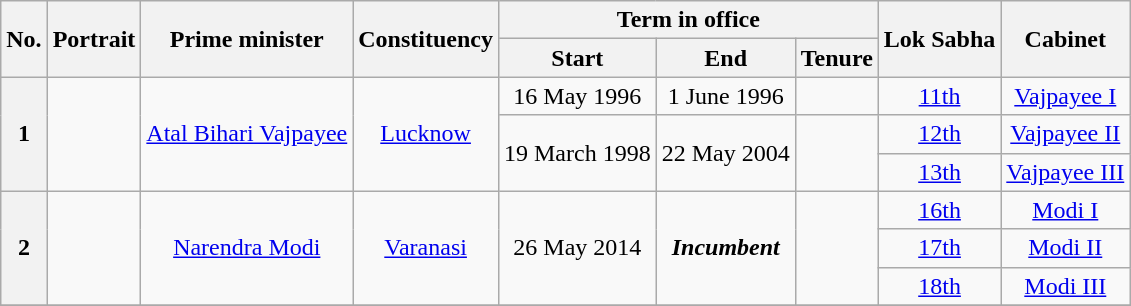<table class="wikitable sortable" style="text-align:center;">
<tr>
<th rowspan="2">No.</th>
<th rowspan="2">Portrait</th>
<th rowspan="2">Prime minister</th>
<th rowspan="2">Constituency</th>
<th colspan="3">Term in office</th>
<th rowspan="2">Lok Sabha</th>
<th rowspan="2">Cabinet</th>
</tr>
<tr>
<th>Start</th>
<th>End</th>
<th>Tenure</th>
</tr>
<tr>
<th rowspan="3">1</th>
<td rowspan="3"></td>
<td rowspan="3"><a href='#'>Atal Bihari Vajpayee</a></td>
<td rowspan="3"><a href='#'>Lucknow</a></td>
<td>16 May 1996</td>
<td>1 June 1996</td>
<td></td>
<td><a href='#'>11th</a></td>
<td><a href='#'>Vajpayee I</a></td>
</tr>
<tr>
<td rowspan="2">19 March 1998</td>
<td rowspan="2">22 May 2004</td>
<td rowspan="2"></td>
<td><a href='#'>12th</a></td>
<td><a href='#'>Vajpayee II</a></td>
</tr>
<tr>
<td><a href='#'>13th</a></td>
<td><a href='#'>Vajpayee III</a></td>
</tr>
<tr>
<th rowspan="3">2</th>
<td rowspan="3"></td>
<td rowspan="3"><a href='#'>Narendra Modi</a></td>
<td rowspan="3"><a href='#'>Varanasi</a></td>
<td rowspan="3">26 May 2014</td>
<td rowspan="3"><strong><em>Incumbent</em></strong></td>
<td rowspan="3"></td>
<td><a href='#'>16th</a></td>
<td><a href='#'>Modi I</a></td>
</tr>
<tr>
<td><a href='#'>17th</a></td>
<td><a href='#'>Modi II</a></td>
</tr>
<tr>
<td><a href='#'>18th</a></td>
<td><a href='#'>Modi III</a></td>
</tr>
<tr>
</tr>
</table>
